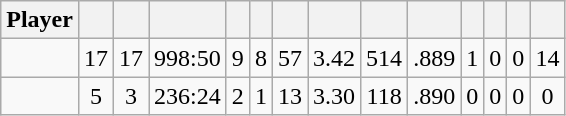<table class="wikitable sortable" style="text-align:center;">
<tr>
<th>Player</th>
<th></th>
<th></th>
<th></th>
<th></th>
<th></th>
<th></th>
<th></th>
<th></th>
<th></th>
<th></th>
<th></th>
<th></th>
<th></th>
</tr>
<tr>
<td style="text-align:left;"></td>
<td>17</td>
<td>17</td>
<td>998:50</td>
<td>9</td>
<td>8</td>
<td>57</td>
<td>3.42</td>
<td>514</td>
<td>.889</td>
<td>1</td>
<td>0</td>
<td>0</td>
<td>14</td>
</tr>
<tr>
<td style="text-align:left;"></td>
<td>5</td>
<td>3</td>
<td>236:24</td>
<td>2</td>
<td>1</td>
<td>13</td>
<td>3.30</td>
<td>118</td>
<td>.890</td>
<td>0</td>
<td>0</td>
<td>0</td>
<td>0</td>
</tr>
</table>
